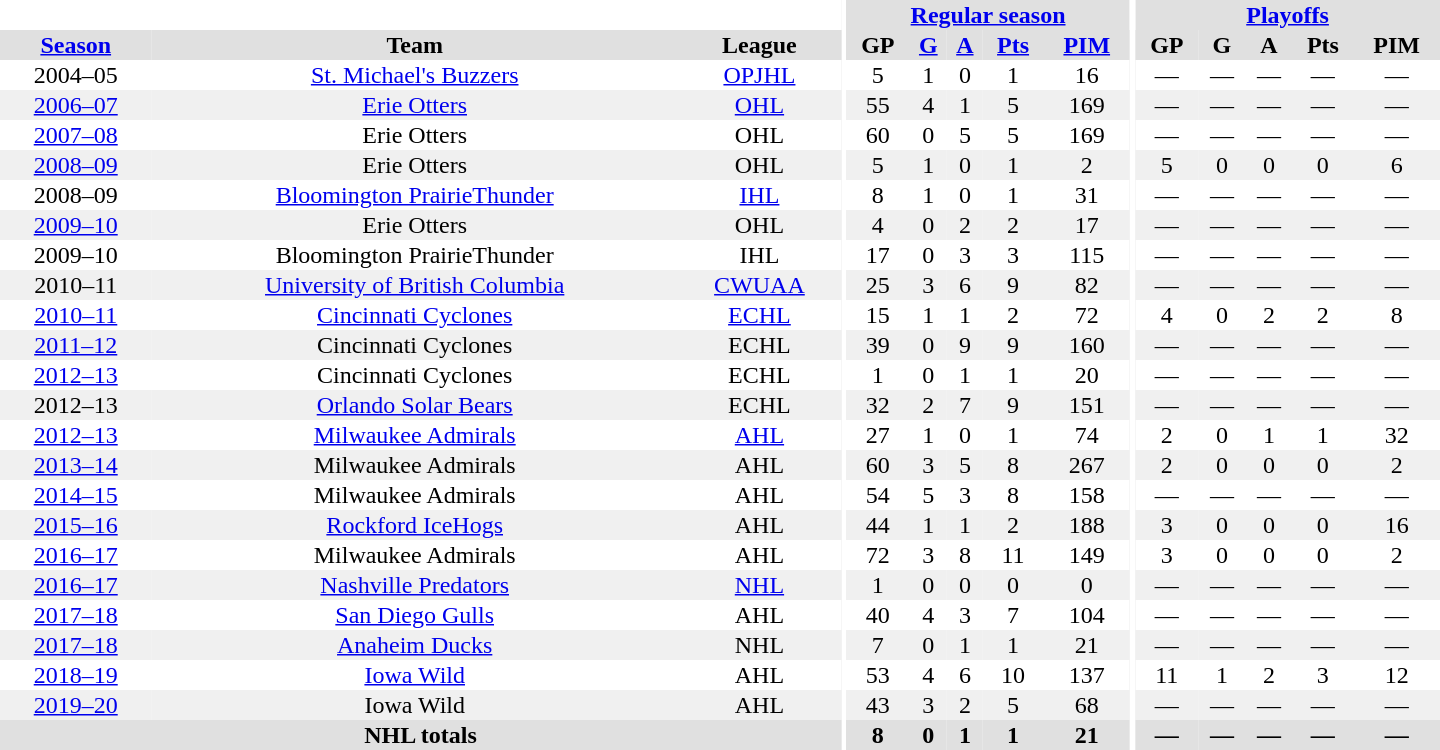<table border="0" cellpadding="1" cellspacing="0" style="text-align:center; width:60em">
<tr bgcolor="#e0e0e0">
<th colspan="3" bgcolor="#ffffff"></th>
<th rowspan="99" bgcolor="#ffffff"></th>
<th colspan="5"><a href='#'>Regular season</a></th>
<th rowspan="99" bgcolor="#ffffff"></th>
<th colspan="5"><a href='#'>Playoffs</a></th>
</tr>
<tr bgcolor="#e0e0e0">
<th><a href='#'>Season</a></th>
<th>Team</th>
<th>League</th>
<th>GP</th>
<th><a href='#'>G</a></th>
<th><a href='#'>A</a></th>
<th><a href='#'>Pts</a></th>
<th><a href='#'>PIM</a></th>
<th>GP</th>
<th>G</th>
<th>A</th>
<th>Pts</th>
<th>PIM</th>
</tr>
<tr>
<td>2004–05</td>
<td><a href='#'>St. Michael's Buzzers</a></td>
<td><a href='#'>OPJHL</a></td>
<td>5</td>
<td>1</td>
<td>0</td>
<td>1</td>
<td>16</td>
<td>—</td>
<td>—</td>
<td>—</td>
<td>—</td>
<td>—</td>
</tr>
<tr bgcolor="#f0f0f0">
<td><a href='#'>2006–07</a></td>
<td><a href='#'>Erie Otters</a></td>
<td><a href='#'>OHL</a></td>
<td>55</td>
<td>4</td>
<td>1</td>
<td>5</td>
<td>169</td>
<td>—</td>
<td>—</td>
<td>—</td>
<td>—</td>
<td>—</td>
</tr>
<tr>
<td><a href='#'>2007–08</a></td>
<td>Erie Otters</td>
<td>OHL</td>
<td>60</td>
<td>0</td>
<td>5</td>
<td>5</td>
<td>169</td>
<td>—</td>
<td>—</td>
<td>—</td>
<td>—</td>
<td>—</td>
</tr>
<tr bgcolor="#f0f0f0">
<td><a href='#'>2008–09</a></td>
<td>Erie Otters</td>
<td>OHL</td>
<td>5</td>
<td>1</td>
<td>0</td>
<td>1</td>
<td>2</td>
<td>5</td>
<td>0</td>
<td>0</td>
<td>0</td>
<td>6</td>
</tr>
<tr>
<td>2008–09</td>
<td><a href='#'>Bloomington PrairieThunder</a></td>
<td><a href='#'>IHL</a></td>
<td>8</td>
<td>1</td>
<td>0</td>
<td>1</td>
<td>31</td>
<td>—</td>
<td>—</td>
<td>—</td>
<td>—</td>
<td>—</td>
</tr>
<tr bgcolor="#f0f0f0">
<td><a href='#'>2009–10</a></td>
<td>Erie Otters</td>
<td>OHL</td>
<td>4</td>
<td>0</td>
<td>2</td>
<td>2</td>
<td>17</td>
<td>—</td>
<td>—</td>
<td>—</td>
<td>—</td>
<td>—</td>
</tr>
<tr>
<td>2009–10</td>
<td>Bloomington PrairieThunder</td>
<td>IHL</td>
<td>17</td>
<td>0</td>
<td>3</td>
<td>3</td>
<td>115</td>
<td>—</td>
<td>—</td>
<td>—</td>
<td>—</td>
<td>—</td>
</tr>
<tr bgcolor="#f0f0f0">
<td>2010–11</td>
<td><a href='#'>University of British Columbia</a></td>
<td><a href='#'>CWUAA</a></td>
<td>25</td>
<td>3</td>
<td>6</td>
<td>9</td>
<td>82</td>
<td>—</td>
<td>—</td>
<td>—</td>
<td>—</td>
<td>—</td>
</tr>
<tr>
<td><a href='#'>2010–11</a></td>
<td><a href='#'>Cincinnati Cyclones</a></td>
<td><a href='#'>ECHL</a></td>
<td>15</td>
<td>1</td>
<td>1</td>
<td>2</td>
<td>72</td>
<td>4</td>
<td>0</td>
<td>2</td>
<td>2</td>
<td>8</td>
</tr>
<tr bgcolor="#f0f0f0">
<td><a href='#'>2011–12</a></td>
<td>Cincinnati Cyclones</td>
<td>ECHL</td>
<td>39</td>
<td>0</td>
<td>9</td>
<td>9</td>
<td>160</td>
<td>—</td>
<td>—</td>
<td>—</td>
<td>—</td>
<td>—</td>
</tr>
<tr>
<td><a href='#'>2012–13</a></td>
<td>Cincinnati Cyclones</td>
<td>ECHL</td>
<td>1</td>
<td>0</td>
<td>1</td>
<td>1</td>
<td>20</td>
<td>—</td>
<td>—</td>
<td>—</td>
<td>—</td>
<td>—</td>
</tr>
<tr bgcolor="#f0f0f0">
<td>2012–13</td>
<td><a href='#'>Orlando Solar Bears</a></td>
<td>ECHL</td>
<td>32</td>
<td>2</td>
<td>7</td>
<td>9</td>
<td>151</td>
<td>—</td>
<td>—</td>
<td>—</td>
<td>—</td>
<td>—</td>
</tr>
<tr>
<td><a href='#'>2012–13</a></td>
<td><a href='#'>Milwaukee Admirals</a></td>
<td><a href='#'>AHL</a></td>
<td>27</td>
<td>1</td>
<td>0</td>
<td>1</td>
<td>74</td>
<td>2</td>
<td>0</td>
<td>1</td>
<td>1</td>
<td>32</td>
</tr>
<tr bgcolor="#f0f0f0">
<td><a href='#'>2013–14</a></td>
<td>Milwaukee Admirals</td>
<td>AHL</td>
<td>60</td>
<td>3</td>
<td>5</td>
<td>8</td>
<td>267</td>
<td>2</td>
<td>0</td>
<td>0</td>
<td>0</td>
<td>2</td>
</tr>
<tr>
<td><a href='#'>2014–15</a></td>
<td>Milwaukee Admirals</td>
<td>AHL</td>
<td>54</td>
<td>5</td>
<td>3</td>
<td>8</td>
<td>158</td>
<td>—</td>
<td>—</td>
<td>—</td>
<td>—</td>
<td>—</td>
</tr>
<tr bgcolor="#f0f0f0">
<td><a href='#'>2015–16</a></td>
<td><a href='#'>Rockford IceHogs</a></td>
<td>AHL</td>
<td>44</td>
<td>1</td>
<td>1</td>
<td>2</td>
<td>188</td>
<td>3</td>
<td>0</td>
<td>0</td>
<td>0</td>
<td>16</td>
</tr>
<tr>
<td><a href='#'>2016–17</a></td>
<td>Milwaukee Admirals</td>
<td>AHL</td>
<td>72</td>
<td>3</td>
<td>8</td>
<td>11</td>
<td>149</td>
<td>3</td>
<td>0</td>
<td>0</td>
<td>0</td>
<td>2</td>
</tr>
<tr bgcolor="#f0f0f0">
<td><a href='#'>2016–17</a></td>
<td><a href='#'>Nashville Predators</a></td>
<td><a href='#'>NHL</a></td>
<td>1</td>
<td>0</td>
<td>0</td>
<td>0</td>
<td>0</td>
<td>—</td>
<td>—</td>
<td>—</td>
<td>—</td>
<td>—</td>
</tr>
<tr>
<td><a href='#'>2017–18</a></td>
<td><a href='#'>San Diego Gulls</a></td>
<td>AHL</td>
<td>40</td>
<td>4</td>
<td>3</td>
<td>7</td>
<td>104</td>
<td>—</td>
<td>—</td>
<td>—</td>
<td>—</td>
<td>—</td>
</tr>
<tr bgcolor="#f0f0f0">
<td><a href='#'>2017–18</a></td>
<td><a href='#'>Anaheim Ducks</a></td>
<td>NHL</td>
<td>7</td>
<td>0</td>
<td>1</td>
<td>1</td>
<td>21</td>
<td>—</td>
<td>—</td>
<td>—</td>
<td>—</td>
<td>—</td>
</tr>
<tr>
<td><a href='#'>2018–19</a></td>
<td><a href='#'>Iowa Wild</a></td>
<td>AHL</td>
<td>53</td>
<td>4</td>
<td>6</td>
<td>10</td>
<td>137</td>
<td>11</td>
<td>1</td>
<td>2</td>
<td>3</td>
<td>12</td>
</tr>
<tr bgcolor="#f0f0f0">
<td><a href='#'>2019–20</a></td>
<td>Iowa Wild</td>
<td>AHL</td>
<td>43</td>
<td>3</td>
<td>2</td>
<td>5</td>
<td>68</td>
<td>—</td>
<td>—</td>
<td>—</td>
<td>—</td>
<td>—</td>
</tr>
<tr bgcolor="#e0e0e0">
<th colspan="3">NHL totals</th>
<th>8</th>
<th>0</th>
<th>1</th>
<th>1</th>
<th>21</th>
<th>—</th>
<th>—</th>
<th>—</th>
<th>—</th>
<th>—</th>
</tr>
</table>
